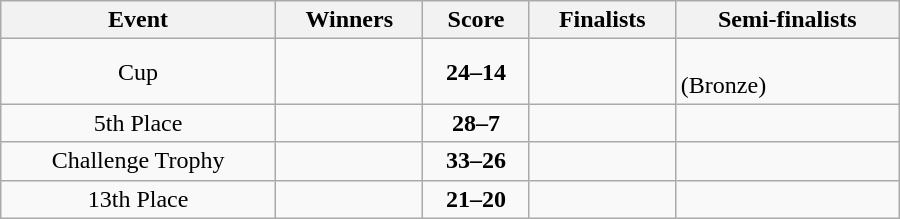<table class="wikitable" width=600 style="text-align: center">
<tr>
<th>Event</th>
<th>Winners</th>
<th>Score</th>
<th>Finalists</th>
<th>Semi-finalists</th>
</tr>
<tr>
<td>Cup</td>
<td align=left><strong></strong></td>
<td><strong>24–14</strong></td>
<td align=left></td>
<td align=left><br>(Bronze)<br></td>
</tr>
<tr>
<td>5th Place</td>
<td align=left><strong></strong></td>
<td><strong>28–7</strong></td>
<td align=left></td>
<td align=left><br></td>
</tr>
<tr>
<td>Challenge Trophy</td>
<td align=left><strong></strong></td>
<td><strong>33–26</strong></td>
<td align=left></td>
<td align=left><br></td>
</tr>
<tr>
<td>13th Place</td>
<td align=left><strong></strong></td>
<td><strong>21–20</strong></td>
<td align=left></td>
<td align=left><br></td>
</tr>
</table>
